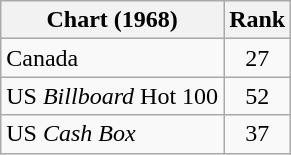<table class="wikitable sortable">
<tr>
<th>Chart (1968)</th>
<th style="text-align:center;">Rank</th>
</tr>
<tr>
<td>Canada</td>
<td style="text-align:center;">27</td>
</tr>
<tr>
<td>US <em>Billboard</em> Hot 100</td>
<td style="text-align:center;">52</td>
</tr>
<tr>
<td>US <em>Cash Box</em></td>
<td style="text-align:center;">37</td>
</tr>
</table>
